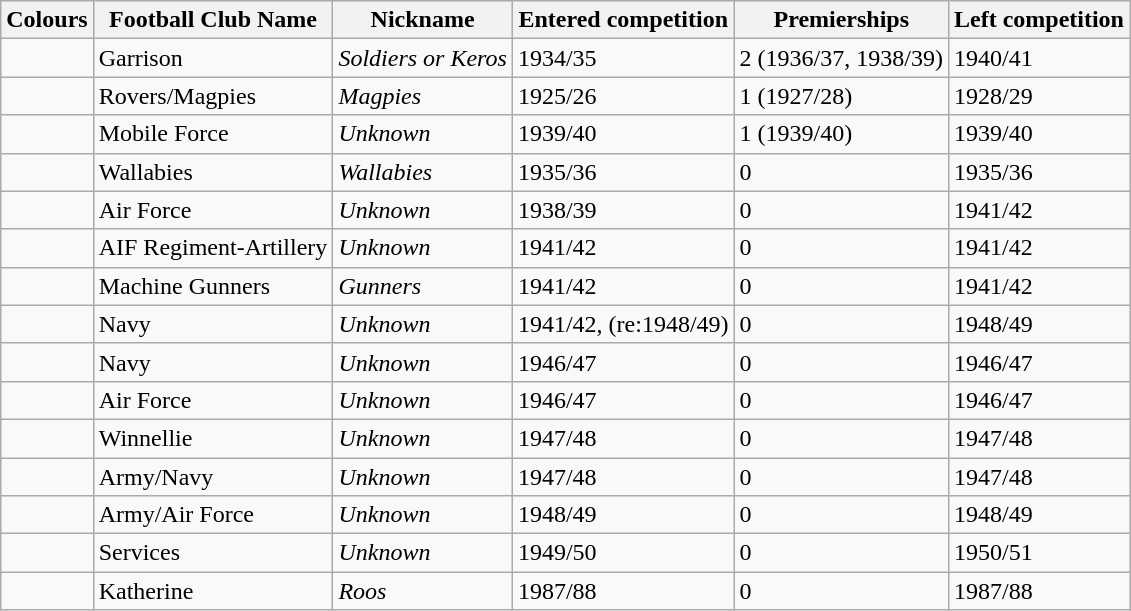<table class="wikitable sortable">
<tr>
<th>Colours</th>
<th>Football Club Name</th>
<th>Nickname</th>
<th>Entered competition</th>
<th>Premierships</th>
<th>Left competition</th>
</tr>
<tr>
<td style="text-align:center;"></td>
<td>Garrison</td>
<td><em>Soldiers or Keros</em></td>
<td>1934/35</td>
<td>2 (1936/37, 1938/39)</td>
<td>1940/41</td>
</tr>
<tr>
<td style="text-align:center;"></td>
<td>Rovers/Magpies</td>
<td><em>Magpies</em></td>
<td>1925/26</td>
<td>1 (1927/28)</td>
<td>1928/29</td>
</tr>
<tr>
<td style="text-align:center;"></td>
<td>Mobile Force</td>
<td><em>Unknown</em></td>
<td>1939/40</td>
<td>1 (1939/40)</td>
<td>1939/40</td>
</tr>
<tr>
<td style="text-align:center;"></td>
<td>Wallabies</td>
<td><em>Wallabies</em></td>
<td>1935/36</td>
<td>0</td>
<td>1935/36</td>
</tr>
<tr>
<td style="text-align:center;"></td>
<td>Air Force</td>
<td><em>Unknown</em></td>
<td>1938/39</td>
<td>0</td>
<td>1941/42</td>
</tr>
<tr>
<td style="text-align:center;"></td>
<td>AIF Regiment-Artillery</td>
<td><em>Unknown</em></td>
<td>1941/42</td>
<td>0</td>
<td>1941/42</td>
</tr>
<tr>
<td style="text-align:center;"></td>
<td>Machine Gunners</td>
<td><em>Gunners</em></td>
<td>1941/42</td>
<td>0</td>
<td>1941/42</td>
</tr>
<tr>
<td style="text-align:center;"></td>
<td>Navy</td>
<td><em>Unknown</em></td>
<td>1941/42, (re:1948/49)</td>
<td>0</td>
<td>1948/49</td>
</tr>
<tr>
<td style="text-align:center;"></td>
<td>Navy</td>
<td><em>Unknown</em></td>
<td>1946/47</td>
<td>0</td>
<td>1946/47</td>
</tr>
<tr>
<td style="text-align:center;"></td>
<td>Air Force</td>
<td><em>Unknown</em></td>
<td>1946/47</td>
<td>0</td>
<td>1946/47</td>
</tr>
<tr>
<td style="text-align:center;"></td>
<td>Winnellie</td>
<td><em>Unknown</em></td>
<td>1947/48</td>
<td>0</td>
<td>1947/48</td>
</tr>
<tr>
<td style="text-align:center;"></td>
<td>Army/Navy</td>
<td><em>Unknown</em></td>
<td>1947/48</td>
<td>0</td>
<td>1947/48</td>
</tr>
<tr>
<td style="text-align:center;"></td>
<td>Army/Air Force</td>
<td><em>Unknown</em></td>
<td>1948/49</td>
<td>0</td>
<td>1948/49</td>
</tr>
<tr>
<td style="text-align:center;"></td>
<td>Services</td>
<td><em>Unknown</em></td>
<td>1949/50</td>
<td>0</td>
<td>1950/51</td>
</tr>
<tr>
<td style="text-align:center;"></td>
<td>Katherine</td>
<td><em>Roos</em></td>
<td>1987/88</td>
<td>0</td>
<td>1987/88</td>
</tr>
</table>
